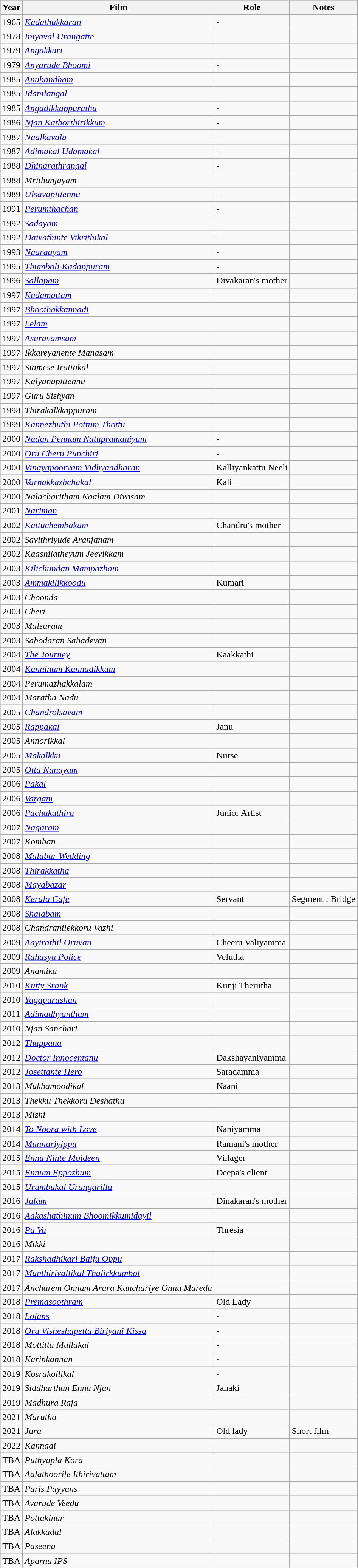<table class="wikitable sortable">
<tr style="background:#ccc; text-align:center;">
<th>Year</th>
<th>Film</th>
<th>Role</th>
<th>Notes</th>
</tr>
<tr>
<td>1965</td>
<td><em><a href='#'>Kadathukkaran</a></em></td>
<td>-</td>
<td></td>
</tr>
<tr>
<td>1978</td>
<td><em><a href='#'>Iniyaval Urangatte</a></em></td>
<td>-</td>
<td></td>
</tr>
<tr>
<td>1979</td>
<td><em><a href='#'>Angakkuri</a></em></td>
<td>-</td>
<td></td>
</tr>
<tr>
<td>1979</td>
<td><em><a href='#'>Anyarude Bhoomi</a></em></td>
<td>-</td>
<td></td>
</tr>
<tr>
<td>1985</td>
<td><em><a href='#'>Anubandham</a></em></td>
<td>-</td>
<td></td>
</tr>
<tr>
<td>1985</td>
<td><em><a href='#'>Idanilangal</a></em></td>
<td>-</td>
<td></td>
</tr>
<tr>
<td>1985</td>
<td><em><a href='#'>Angadikkappurathu</a></em></td>
<td>-</td>
<td></td>
</tr>
<tr>
<td>1986</td>
<td><em><a href='#'>Njan Kathorthirikkum</a></em></td>
<td>-</td>
<td></td>
</tr>
<tr>
<td>1987</td>
<td><em><a href='#'>Naalkavala</a></em></td>
<td>-</td>
<td></td>
</tr>
<tr>
<td>1987</td>
<td><em><a href='#'>Adimakal Udamakal</a></em></td>
<td>-</td>
<td></td>
</tr>
<tr>
<td>1988</td>
<td><em><a href='#'>Dhinarathrangal</a></em></td>
<td>-</td>
<td></td>
</tr>
<tr>
<td>1988</td>
<td><em>Mrithunjayam</em></td>
<td>-</td>
<td></td>
</tr>
<tr>
<td>1989</td>
<td><em><a href='#'>Ulsavapittennu</a></em></td>
<td>-</td>
<td></td>
</tr>
<tr>
<td>1991</td>
<td><em><a href='#'>Perumthachan</a></em></td>
<td>-</td>
<td></td>
</tr>
<tr>
<td>1992</td>
<td><em><a href='#'>Sadayam</a></em></td>
<td>-</td>
<td></td>
</tr>
<tr>
<td>1992</td>
<td><em><a href='#'>Daivathinte Vikrithikal</a></em></td>
<td>-</td>
<td></td>
</tr>
<tr>
<td>1993</td>
<td><em><a href='#'>Naaraayam</a></em></td>
<td>-</td>
<td></td>
</tr>
<tr>
<td>1995</td>
<td><em><a href='#'>Thumboli Kadappuram</a></em></td>
<td>-</td>
<td></td>
</tr>
<tr>
<td>1996</td>
<td><em><a href='#'>Sallapam</a></em></td>
<td>Divakaran's mother</td>
<td></td>
</tr>
<tr>
<td>1997</td>
<td><em><a href='#'>Kudamattam</a></em></td>
<td></td>
<td></td>
</tr>
<tr>
<td>1997</td>
<td><em><a href='#'>Bhoothakkannadi</a></em></td>
<td></td>
<td></td>
</tr>
<tr>
<td>1997</td>
<td><em><a href='#'>Lelam</a></em></td>
<td></td>
<td></td>
</tr>
<tr>
<td>1997</td>
<td><em><a href='#'>Asuravamsam</a></em></td>
<td></td>
<td></td>
</tr>
<tr>
<td>1997</td>
<td><em>Ikkareyanente Manasam</em></td>
<td></td>
<td></td>
</tr>
<tr>
<td>1997</td>
<td><em>Siamese Irattakal</em></td>
<td></td>
<td></td>
</tr>
<tr>
<td>1997</td>
<td><em>Kalyanapittennu</em></td>
<td></td>
<td></td>
</tr>
<tr>
<td>1997</td>
<td><em>Guru Sishyan</em></td>
<td></td>
<td></td>
</tr>
<tr>
<td>1998</td>
<td><em>Thirakalkkappuram</em></td>
<td></td>
<td></td>
</tr>
<tr>
<td>1999</td>
<td><em><a href='#'>Kannezhuthi Pottum Thottu</a></em></td>
<td></td>
<td></td>
</tr>
<tr>
<td>2000</td>
<td><em><a href='#'>Nadan Pennum Natupramaniyum</a></em></td>
<td>-</td>
<td></td>
</tr>
<tr>
<td>2000</td>
<td><em><a href='#'>Oru Cheru Punchiri</a></em></td>
<td>-</td>
<td></td>
</tr>
<tr>
<td>2000</td>
<td><em><a href='#'>Vinayapoorvam Vidhyaadharan</a></em></td>
<td>Kalliyankattu Neeli</td>
<td></td>
</tr>
<tr>
<td>2000</td>
<td><em><a href='#'>Varnakkazhchakal</a></em></td>
<td>Kali</td>
<td></td>
</tr>
<tr>
<td>2000</td>
<td><em>Nalacharitham Naalam Divasam</em></td>
<td></td>
<td></td>
</tr>
<tr>
<td>2001</td>
<td><em><a href='#'>Nariman</a></em></td>
<td></td>
<td></td>
</tr>
<tr>
<td>2002</td>
<td><em><a href='#'>Kattuchembakam</a></em></td>
<td>Chandru's mother</td>
<td></td>
</tr>
<tr>
<td>2002</td>
<td><em>Savithriyude Aranjanam</em></td>
<td></td>
<td></td>
</tr>
<tr>
<td>2002</td>
<td><em>Kaashilatheyum Jeevikkam</em></td>
<td></td>
<td></td>
</tr>
<tr>
<td>2003</td>
<td><em><a href='#'>Kilichundan Mampazham</a></em></td>
<td></td>
<td></td>
</tr>
<tr>
<td>2003</td>
<td><em><a href='#'>Ammakilikkoodu</a></em></td>
<td>Kumari</td>
<td></td>
</tr>
<tr>
<td>2003</td>
<td><em>Choonda</em></td>
<td></td>
<td></td>
</tr>
<tr>
<td>2003</td>
<td><em>Cheri</em></td>
<td></td>
<td></td>
</tr>
<tr>
<td>2003</td>
<td><em>Malsaram</em></td>
<td></td>
<td></td>
</tr>
<tr>
<td>2003</td>
<td><em>Sahodaran Sahadevan</em></td>
<td></td>
<td></td>
</tr>
<tr>
<td>2004</td>
<td><em><a href='#'>The Journey</a></em></td>
<td>Kaakkathi</td>
<td></td>
</tr>
<tr>
<td>2004</td>
<td><em><a href='#'>Kanninum Kannadikkum</a></em></td>
<td></td>
<td></td>
</tr>
<tr>
<td>2004</td>
<td><em>Perumazhakkalam</em></td>
<td></td>
<td></td>
</tr>
<tr>
<td>2004</td>
<td><em>Maratha Nadu</em></td>
<td></td>
<td></td>
</tr>
<tr>
<td>2005</td>
<td><em><a href='#'>Chandrolsavam</a></em></td>
<td></td>
<td></td>
</tr>
<tr>
<td>2005</td>
<td><em><a href='#'>Rappakal</a></em></td>
<td>Janu</td>
<td></td>
</tr>
<tr>
<td>2005</td>
<td><em>Annorikkal</em></td>
<td></td>
<td></td>
</tr>
<tr>
<td>2005</td>
<td><em><a href='#'>Makalkku</a></em></td>
<td>Nurse</td>
<td></td>
</tr>
<tr>
<td>2005</td>
<td><em><a href='#'>Otta Nanayam</a></em></td>
<td></td>
<td></td>
</tr>
<tr>
<td>2006</td>
<td><em><a href='#'>Pakal</a></em></td>
<td></td>
<td></td>
</tr>
<tr>
<td>2006</td>
<td><em><a href='#'>Vargam</a></em></td>
<td></td>
<td></td>
</tr>
<tr>
<td>2006</td>
<td><em><a href='#'>Pachakuthira</a></em></td>
<td>Junior Artist</td>
<td></td>
</tr>
<tr>
<td>2007</td>
<td><em><a href='#'>Nagaram</a></em></td>
<td></td>
<td></td>
</tr>
<tr>
<td>2007</td>
<td><em>Komban</em></td>
<td></td>
<td></td>
</tr>
<tr>
<td>2008</td>
<td><em><a href='#'>Malabar Wedding</a></em></td>
<td></td>
<td></td>
</tr>
<tr>
<td>2008</td>
<td><em><a href='#'>Thirakkatha</a></em></td>
<td></td>
<td></td>
</tr>
<tr>
<td>2008</td>
<td><em><a href='#'>Mayabazar</a></em></td>
<td></td>
<td></td>
</tr>
<tr>
<td>2008</td>
<td><em><a href='#'>Kerala Cafe</a></em></td>
<td>Servant</td>
<td>Segment : Bridge</td>
</tr>
<tr>
<td>2008</td>
<td><em><a href='#'>Shalabam</a></em></td>
<td></td>
<td></td>
</tr>
<tr>
<td>2008</td>
<td><em>Chandranilekkoru Vazhi</em></td>
<td></td>
<td></td>
</tr>
<tr>
<td>2009</td>
<td><em><a href='#'>Aayirathil Oruvan</a></em></td>
<td>Cheeru Valiyamma</td>
<td></td>
</tr>
<tr>
<td>2009</td>
<td><em><a href='#'>Rahasya Police</a></em></td>
<td>Velutha</td>
<td></td>
</tr>
<tr>
<td>2009</td>
<td><em>Anamika</em></td>
<td></td>
<td></td>
</tr>
<tr>
<td>2010</td>
<td><em><a href='#'>Kutty Srank</a></em></td>
<td>Kunji Therutha</td>
<td></td>
</tr>
<tr>
<td>2010</td>
<td><em><a href='#'>Yugapurushan</a></em></td>
<td></td>
<td></td>
</tr>
<tr>
<td>2011</td>
<td><em><a href='#'>Adimadhyantham</a></em></td>
<td></td>
<td></td>
</tr>
<tr>
<td>2010</td>
<td><em>Njan Sanchari</em></td>
<td></td>
<td></td>
</tr>
<tr>
<td>2012</td>
<td><em><a href='#'>Thappana</a></em></td>
<td></td>
<td></td>
</tr>
<tr>
<td>2012</td>
<td><em><a href='#'>Doctor Innocentanu</a></em></td>
<td>Dakshayaniyamma</td>
<td></td>
</tr>
<tr>
<td>2012</td>
<td><em><a href='#'>Josettante Hero</a></em></td>
<td>Saradamma</td>
<td></td>
</tr>
<tr>
<td>2013</td>
<td><em>Mukhamoodikal</em></td>
<td>Naani</td>
<td></td>
</tr>
<tr>
<td>2013</td>
<td><em>Thekku Thekkoru Deshathu</em></td>
<td></td>
<td></td>
</tr>
<tr>
<td>2013</td>
<td><em>Mizhi</em></td>
<td></td>
<td></td>
</tr>
<tr>
<td>2014</td>
<td><em><a href='#'>To Noora with Love</a></em></td>
<td>Naniyamma</td>
<td></td>
</tr>
<tr>
<td>2014</td>
<td><em><a href='#'>Munnariyippu</a></em></td>
<td>Ramani's mother</td>
<td></td>
</tr>
<tr>
<td>2015</td>
<td><em><a href='#'>Ennu Ninte Moideen</a></em></td>
<td>Villager</td>
<td></td>
</tr>
<tr>
<td>2015</td>
<td><em><a href='#'>Ennum Eppozhum</a></em></td>
<td>Deepa's client</td>
<td></td>
</tr>
<tr>
<td>2015</td>
<td><em><a href='#'>Urumbukal Urangarilla</a></em></td>
<td></td>
<td></td>
</tr>
<tr>
<td>2016</td>
<td><em><a href='#'>Jalam</a></em></td>
<td>Dinakaran's mother</td>
<td></td>
</tr>
<tr>
<td>2016</td>
<td><em><a href='#'>Aakashathinum Bhoomikkumidayil</a></em></td>
<td></td>
<td></td>
</tr>
<tr>
<td>2016</td>
<td><em><a href='#'>Pa Va</a></em></td>
<td>Thresia</td>
<td></td>
</tr>
<tr>
<td>2016</td>
<td><em>Mikki</em></td>
<td></td>
<td></td>
</tr>
<tr>
<td>2017</td>
<td><em><a href='#'>Rakshadhikari Baiju Oppu</a></em></td>
<td></td>
<td></td>
</tr>
<tr>
<td>2017</td>
<td><em><a href='#'>Munthirivallikal Thalirkkumbol</a></em></td>
<td></td>
<td></td>
</tr>
<tr>
<td>2017</td>
<td><em>Ancharem Onnum Arara Kunchariye Onnu Mareda</em></td>
<td></td>
<td></td>
</tr>
<tr>
<td>2018</td>
<td><em><a href='#'>Premasoothram</a></em></td>
<td>Old Lady</td>
<td></td>
</tr>
<tr>
<td>2018</td>
<td><em><a href='#'>Lolans</a></em></td>
<td>-</td>
<td></td>
</tr>
<tr>
<td>2018</td>
<td><em><a href='#'>Oru Visheshapetta Biriyani Kissa</a></em></td>
<td>-</td>
<td></td>
</tr>
<tr>
<td>2018</td>
<td><em>Mottitta Mullakal</em></td>
<td>-</td>
<td></td>
</tr>
<tr>
<td>2018</td>
<td><em>Karinkannan</em></td>
<td>-</td>
<td></td>
</tr>
<tr>
<td>2019</td>
<td><em>Kosrakollikal</em></td>
<td>-</td>
<td></td>
</tr>
<tr>
<td>2019</td>
<td><em>Siddharthan Enna Njan</em></td>
<td>Janaki</td>
<td></td>
</tr>
<tr>
<td>2019</td>
<td><em>Madhura Raja</em></td>
<td></td>
<td></td>
</tr>
<tr>
<td>2021</td>
<td><em>Marutha</em></td>
<td></td>
<td></td>
</tr>
<tr>
<td>2021</td>
<td><em>Jara</em></td>
<td>Old lady</td>
<td>Short film</td>
</tr>
<tr>
<td>2022</td>
<td><em>Kannadi</em></td>
<td></td>
<td></td>
</tr>
<tr>
<td>TBA</td>
<td><em>Puthyapla Kora</em></td>
<td></td>
<td></td>
</tr>
<tr>
<td>TBA</td>
<td><em>Aalathoorile Ithirivattam</em></td>
<td></td>
<td></td>
</tr>
<tr>
<td>TBA</td>
<td><em>Paris Payyans</em></td>
<td></td>
<td></td>
</tr>
<tr>
<td>TBA</td>
<td><em>Avarude Veedu</em></td>
<td></td>
<td></td>
</tr>
<tr>
<td>TBA</td>
<td><em>Pottakinar</em></td>
<td></td>
<td></td>
</tr>
<tr>
<td>TBA</td>
<td><em>Alakkadal</em></td>
<td></td>
<td></td>
</tr>
<tr>
<td>TBA</td>
<td><em>Paseena</em></td>
<td></td>
<td></td>
</tr>
<tr>
<td>TBA</td>
<td><em>Aparna IPS</em></td>
<td></td>
<td></td>
</tr>
<tr>
</tr>
</table>
